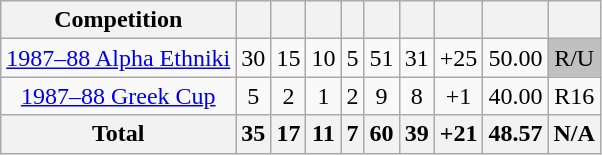<table class="wikitable" style="text-align:center">
<tr>
<th>Competition</th>
<th></th>
<th></th>
<th></th>
<th></th>
<th></th>
<th></th>
<th></th>
<th></th>
<th></th>
</tr>
<tr>
<td><a href='#'>1987–88 Alpha Ethniki</a></td>
<td>30</td>
<td>15</td>
<td>10</td>
<td>5</td>
<td>51</td>
<td>31</td>
<td>+25</td>
<td>50.00</td>
<td bgcolor=#C0C0C0>R/U</td>
</tr>
<tr>
<td><a href='#'>1987–88 Greek Cup</a></td>
<td>5</td>
<td>2</td>
<td>1</td>
<td>2</td>
<td>9</td>
<td>8</td>
<td>+1</td>
<td>40.00</td>
<td>R16</td>
</tr>
<tr>
<th>Total</th>
<th>35</th>
<th>17</th>
<th>11</th>
<th>7</th>
<th>60</th>
<th>39</th>
<th>+21</th>
<th>48.57</th>
<th>N/A</th>
</tr>
</table>
